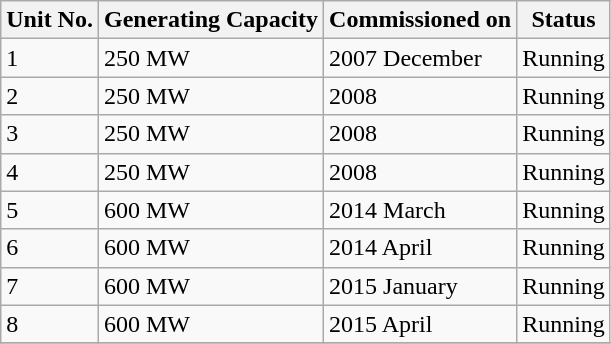<table class="sortable wikitable">
<tr>
<th>Unit No.</th>
<th>Generating Capacity</th>
<th>Commissioned on</th>
<th>Status</th>
</tr>
<tr>
<td>1</td>
<td>250 MW</td>
<td>2007 December</td>
<td>Running </td>
</tr>
<tr>
<td>2</td>
<td>250 MW</td>
<td>2008</td>
<td>Running </td>
</tr>
<tr>
<td>3</td>
<td>250 MW</td>
<td>2008</td>
<td>Running</td>
</tr>
<tr>
<td>4</td>
<td>250 MW</td>
<td>2008</td>
<td>Running</td>
</tr>
<tr>
<td>5</td>
<td>600 MW</td>
<td>2014 March</td>
<td>Running </td>
</tr>
<tr>
<td>6</td>
<td>600 MW</td>
<td>2014 April</td>
<td>Running </td>
</tr>
<tr>
<td>7</td>
<td>600 MW</td>
<td>2015 January</td>
<td>Running </td>
</tr>
<tr>
<td>8</td>
<td>600 MW</td>
<td>2015 April</td>
<td>Running </td>
</tr>
<tr>
</tr>
</table>
